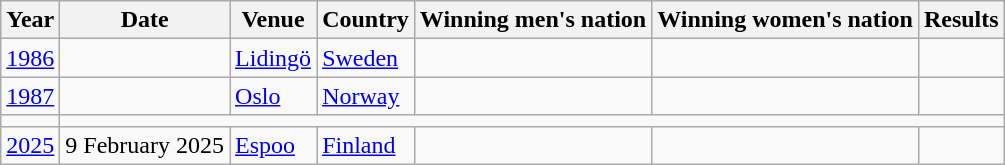<table class="wikitable">
<tr>
<th>Year</th>
<th>Date</th>
<th>Venue</th>
<th>Country</th>
<th>Winning men's nation</th>
<th>Winning women's nation</th>
<th>Results</th>
</tr>
<tr>
<td><a href='#'>1986</a></td>
<td></td>
<td><a href='#'>Lidingö</a></td>
<td><a href='#'>Sweden</a></td>
<td></td>
<td></td>
<td></td>
</tr>
<tr>
<td><a href='#'>1987</a></td>
<td></td>
<td><a href='#'>Oslo</a></td>
<td><a href='#'>Norway</a></td>
<td></td>
<td></td>
<td></td>
</tr>
<tr>
<td></td>
</tr>
<tr>
<td><a href='#'>2025</a></td>
<td>9 February 2025</td>
<td><a href='#'>Espoo</a></td>
<td><a href='#'>Finland</a></td>
<td></td>
<td></td>
<td></td>
</tr>
</table>
